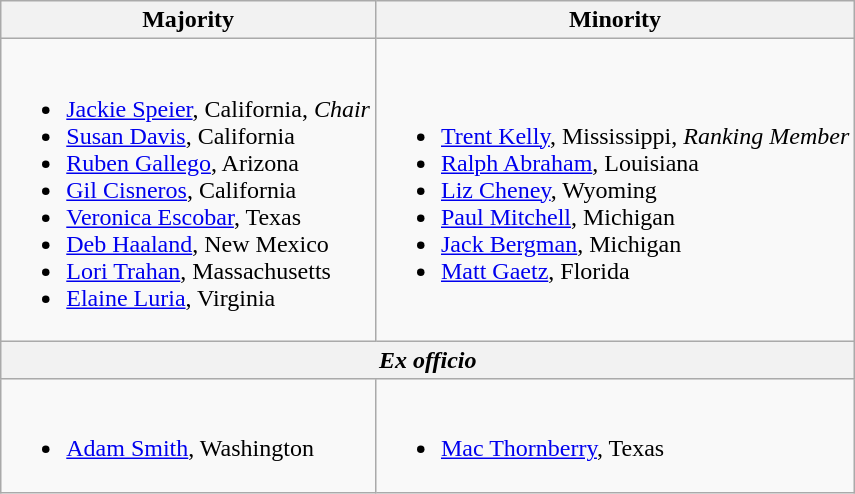<table class=wikitable>
<tr>
<th>Majority</th>
<th>Minority</th>
</tr>
<tr>
<td><br><ul><li><a href='#'>Jackie Speier</a>, California, <em>Chair</em></li><li><a href='#'>Susan Davis</a>, California</li><li><a href='#'>Ruben Gallego</a>, Arizona</li><li><a href='#'>Gil Cisneros</a>, California</li><li><a href='#'>Veronica Escobar</a>, Texas</li><li><a href='#'>Deb Haaland</a>, New Mexico</li><li><a href='#'>Lori Trahan</a>, Massachusetts</li><li><a href='#'>Elaine Luria</a>, Virginia</li></ul></td>
<td><br><ul><li><a href='#'>Trent Kelly</a>, Mississippi, <em>Ranking Member</em></li><li><a href='#'>Ralph Abraham</a>, Louisiana</li><li><a href='#'>Liz Cheney</a>, Wyoming</li><li><a href='#'>Paul Mitchell</a>, Michigan</li><li><a href='#'>Jack Bergman</a>, Michigan</li><li><a href='#'>Matt Gaetz</a>, Florida</li></ul></td>
</tr>
<tr>
<th colspan=2><em>Ex officio</em></th>
</tr>
<tr>
<td><br><ul><li><a href='#'>Adam Smith</a>, Washington</li></ul></td>
<td><br><ul><li><a href='#'>Mac Thornberry</a>, Texas</li></ul></td>
</tr>
</table>
